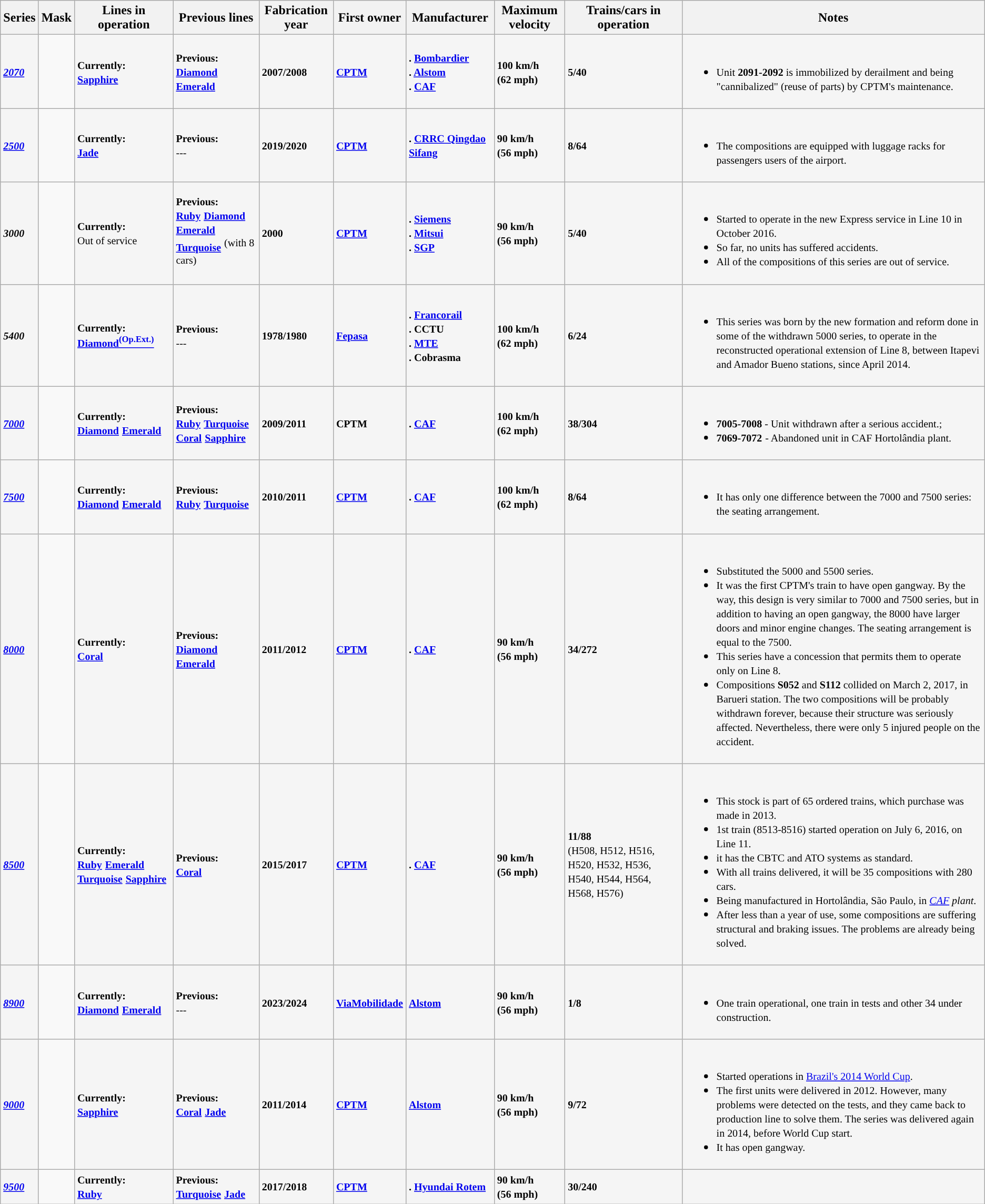<table class="wikitable">
<tr>
<th bgcolor="#cccccc"><strong>Series</strong></th>
<th>Mask</th>
<th bgcolor="#cccccc"><strong>Lines in operation</strong></th>
<th bgcolor="#cccccc"><strong>Previous lines</strong></th>
<th bgcolor="#cccccc"><strong>Fabrication year</strong></th>
<th bgcolor="#cccccc"><strong>First owner</strong></th>
<th bgcolor="#cccccc"><strong>Manufacturer</strong></th>
<th bgcolor="#cccccc"><strong>Maximum velocity</strong></th>
<th bgcolor="#cccccc"><strong>Trains/cars in operation</strong></th>
<th bgcolor="#cccccc"><strong>Notes</strong></th>
</tr>
<tr>
<td bgcolor=#f5f5f5><small><strong><em><a href='#'>2070</a></em></strong></small></td>
<td><br></td>
<td bgcolor=#f5f5f5><small><strong>Currently:</strong></small><br><strong><small> <a href='#'>Sapphire</a></small></strong></td>
<td bgcolor=#f5f5f5><small><strong>Previous:</strong></small><br><strong><small> <a href='#'>Diamond</a></small></strong>
<strong><small> <a href='#'>Emerald</a></small></strong></td>
<td bgcolor=#f5f5f5><strong><small>2007/2008</small></strong></td>
<td bgcolor=#f5f5f5><strong><small><a href='#'>CPTM</a></small></strong></td>
<td bgcolor=#f5f5f5><strong><small>. <a href='#'>Bombardier</a><br>. <a href='#'>Alstom</a><br>. <a href='#'>CAF</a></small></strong></td>
<td bgcolor=#f5f5f5><strong><small>100 km/h (62 mph)</small></strong></td>
<td bgcolor=#f5f5f5><strong><small>5/40</small></strong></td>
<td bgcolor=#f5f5f5><br><ul><li><small>Unit <strong>2091-2092</strong> is immobilized by derailment and being "cannibalized" (reuse of parts) by CPTM's maintenance.</small></li></ul></td>
</tr>
<tr>
<td bgcolor=#f5f5f5><small><strong><em><a href='#'>2500</a></em></strong></small></td>
<td></td>
<td bgcolor=#f5f5f5><small><strong>Currently:</strong></small><br><strong><small> <a href='#'>Jade</a></small></strong></td>
<td bgcolor=#f5f5f5><small><strong>Previous:</strong></small><br><small>---</small></td>
<td bgcolor=#f5f5f5><strong><small>2019/2020</small></strong></td>
<td bgcolor=#f5f5f5><strong><small><a href='#'>CPTM</a></small></strong></td>
<td bgcolor=#f5f5f5><strong><small>. <a href='#'>CRRC Qingdao Sifang</a></small></strong></td>
<td bgcolor=#f5f5f5><strong><small>90 km/h (56 mph)</small></strong></td>
<td bgcolor=#f5f5f5><small><strong>8/64</strong></small></td>
<td bgcolor=#f5f5f5><br><ul><li><small>The compositions are equipped with luggage racks for passengers users of the airport.</small></li></ul></td>
</tr>
<tr>
<td bgcolor=#f5f5f5><small><strong><em>3000</em></strong></small></td>
<td></td>
<td bgcolor=#f5f5f5><small><strong>Currently:</strong></small><br><small>Out of service</small></td>
<td bgcolor=#f5f5f5><small><strong>Previous:</strong></small><br><strong><small> <a href='#'>Ruby</a></small></strong>
<strong><small> <a href='#'>Diamond</a></small></strong>
<strong><small> <a href='#'>Emerald</a></small></strong>
<strong><small> <a href='#'>Turquoise</a></small></strong>
<sup>(with 8 cars)</sup></td>
<td bgcolor=#f5f5f5><strong><small>2000</small></strong></td>
<td bgcolor=#f5f5f5><strong><small><a href='#'>CPTM</a></small></strong></td>
<td bgcolor=#f5f5f5><strong><small>. <a href='#'>Siemens</a><br>. <a href='#'>Mitsui</a><br>. <a href='#'>SGP</a></small></strong></td>
<td bgcolor=#f5f5f5><strong><small>90 km/h (56 mph)</small></strong></td>
<td bgcolor=#f5f5f5><strong><small>5/40</small></strong></td>
<td bgcolor=#f5f5f5><br><ul><li><small>Started to operate in the new Express service in Line 10 in October 2016.</small></li><li><small>So far, no units has suffered accidents.</small></li><li><small>All of the compositions of this series are out of service.</small></li></ul></td>
</tr>
<tr>
<td bgcolor=#f5f5f5><small><strong><em>5400</em></strong></small></td>
<td></td>
<td bgcolor=#f5f5f5><small><strong>Currently:</strong></small><br><strong><small> <a href='#'>Diamond<sup>(Op.Ext.)</sup></a></small></strong></td>
<td bgcolor=#f5f5f5><small><strong>Previous:</strong></small><br><small>---</small></td>
<td bgcolor=#f5f5f5><strong><small>1978/1980</small></strong></td>
<td bgcolor=#f5f5f5><strong><small><a href='#'>Fepasa</a></small></strong></td>
<td bgcolor=#f5f5f5><strong><small>. <a href='#'>Francorail</a><br>. CCTU<br>. <a href='#'>MTE</a><br>. Cobrasma</small></strong></td>
<td bgcolor=#f5f5f5><strong><small>100 km/h (62 mph)</small></strong></td>
<td bgcolor=#f5f5f5><strong><small>6/24</small></strong></td>
<td bgcolor=#f5f5f5><br><ul><li><small>This series was born by the new formation and reform done in some of the withdrawn 5000 series, to operate in the reconstructed operational extension of Line 8, between Itapevi and Amador Bueno stations, since April 2014.</small></li></ul></td>
</tr>
<tr>
<td bgcolor=#f5f5f5><small><strong><em><a href='#'>7000</a></em></strong></small></td>
<td><br></td>
<td bgcolor=#f5f5f5><small><strong>Currently:</strong></small><br><strong><small> <a href='#'>Diamond</a></small></strong>
<strong><small> <a href='#'>Emerald</a></small></strong></td>
<td bgcolor=#f5f5f5><small><strong>Previous:</strong></small><br><strong><small> <a href='#'>Ruby</a></small></strong>
<strong><small> <a href='#'>Turquoise</a></small></strong>
<strong><small> <a href='#'>Coral</a></small></strong>
<strong><small> <a href='#'>Sapphire</a></small></strong></td>
<td bgcolor=#f5f5f5><strong><small>2009/2011</small></strong></td>
<td bgcolor=#f5f5f5><strong><small>CPTM</small></strong></td>
<td bgcolor=#f5f5f5><strong><small>. <a href='#'>CAF</a></small></strong></td>
<td bgcolor=#f5f5f5><strong><small>100 km/h (62 mph)</small></strong></td>
<td bgcolor=#f5f5f5><strong><small>38/304</small></strong></td>
<td bgcolor="#f5f5f5"><br><ul><li><small><strong>7005-7008</strong> - Unit withdrawn after a serious accident.</small><small>;</small></li><li><strong><small>7069-7072</small></strong> <small>- Abandoned unit in CAF Hortolândia plant. </small></li></ul></td>
</tr>
<tr>
<td bgcolor=#f5f5f5><small><strong><em><a href='#'>7500</a></em></strong></small></td>
<td><br></td>
<td bgcolor=#f5f5f5><small><strong>Currently:</strong></small><br><strong><small> <a href='#'>Diamond</a></small></strong>
<strong><small> <a href='#'>Emerald</a></small></strong></td>
<td bgcolor=#f5f5f5><small><strong>Previous:</strong></small><br><strong><small> <a href='#'>Ruby</a></small></strong>
<strong><small> <a href='#'>Turquoise</a></small></strong></td>
<td bgcolor=#f5f5f5><strong><small>2010/2011</small></strong></td>
<td bgcolor=#f5f5f5><strong><small><a href='#'>CPTM</a></small></strong></td>
<td bgcolor=#f5f5f5><strong><small>. <a href='#'>CAF</a></small></strong></td>
<td bgcolor=#f5f5f5><strong><small>100 km/h (62 mph)</small></strong></td>
<td bgcolor=#f5f5f5><strong><small>8/64</small></strong></td>
<td bgcolor=#f5f5f5><br><ul><li><small>It has only one difference between the 7000 and 7500 series: the seating arrangement.</small></li></ul></td>
</tr>
<tr>
<td bgcolor=#f5f5f5><small><strong><em><a href='#'>8000</a></em></strong></small></td>
<td><br></td>
<td bgcolor=#f5f5f5><small><strong>Currently:</strong></small><br><strong><small> <a href='#'>Coral</a></small></strong></td>
<td bgcolor=#f5f5f5><small><strong>Previous:</strong></small><br><strong><small> <a href='#'>Diamond</a></small></strong>
<strong><small> <a href='#'>Emerald</a></small></strong></td>
<td bgcolor=#f5f5f5><strong><small>2011/2012</small></strong></td>
<td bgcolor=#f5f5f5><strong><small><a href='#'>CPTM</a></small></strong></td>
<td bgcolor=#f5f5f5><strong><small>. <a href='#'>CAF</a></small></strong></td>
<td bgcolor=#f5f5f5><strong><small>90 km/h (56 mph)</small></strong></td>
<td bgcolor=#f5f5f5><small><strong>34/272</strong></small></td>
<td bgcolor=#f5f5f5><br><ul><li><small>Substituted the 5000 and 5500 series.</small></li><li><small>It was the first CPTM's train to have open gangway. By the way, this design is very similar to 7000 and 7500 series, but in addition to having an open gangway, the 8000 have larger doors and minor engine changes. The seating arrangement is equal to the 7500.</small></li><li><small>This series have a concession that permits them to operate only on Line 8.</small></li><li><small>Compositions <strong>S052</strong> and <strong>S112</strong> collided on March 2, 2017, in Barueri station. The two compositions will be probably withdrawn forever, because their structure was seriously affected. Nevertheless, there were only 5 injured people on the accident.</small></li></ul></td>
</tr>
<tr>
<td bgcolor=#f5f5f5><small><strong><em><a href='#'>8500</a></em></strong></small></td>
<td><br></td>
<td bgcolor=#f5f5f5><small><strong>Currently:</strong></small><br><strong><small> <a href='#'>Ruby</a></small></strong>
<strong><small> <a href='#'>Emerald</a></small></strong>
<strong><small> <a href='#'>Turquoise</a></small></strong>
<strong><small> <a href='#'>Sapphire</a></small></strong></td>
<td bgcolor=#f5f5f5><small><strong>Previous:</strong></small><br><strong><small> <a href='#'>Coral</a></small></strong></td>
<td bgcolor=#f5f5f5><strong><small>2015/2017</small></strong></td>
<td bgcolor=#f5f5f5><strong><small><a href='#'>CPTM</a></small></strong></td>
<td bgcolor=#f5f5f5><strong><small>. <a href='#'>CAF</a></small></strong></td>
<td bgcolor=#f5f5f5><strong><small>90 km/h (56 mph)</small></strong></td>
<td bgcolor=#f5f5f5><strong><small>11/88</small></strong><br><small>(H508, H512, H516, H520, H532, H536, H540, H544, H564, H568, H576)</small></td>
<td bgcolor=#f5f5f5><br><ul><li><small>This stock is part of 65 ordered trains, which purchase was made in 2013.</small></li><li><small>1st train (8513-8516) started operation on July 6, 2016, on Line 11.</small></li><li><small>it has the CBTC and ATO systems as standard.</small></li><li><small>With all trains delivered, it will be 35 compositions with 280 cars.</small></li><li><small>Being manufactured in Hortolândia, São Paulo, in <em><a href='#'>CAF</a> plant</em>.</small></li><li><small>After less than a year of use, some compositions are suffering structural and braking issues. The problems are already being solved.</small></li></ul></td>
</tr>
<tr>
<td bgcolor=#f5f5f5><small><strong><em><a href='#'>8900</a></em></strong></small></td>
<td><br></td>
<td bgcolor=#f5f5f5><small><strong>Currently:</strong></small><br><strong><small> <a href='#'>Diamond</a></small></strong>
<strong><small> <a href='#'>Emerald</a></small></strong></td>
<td bgcolor=#f5f5f5><small><strong>Previous:</strong></small><br><small>---</small></td>
<td bgcolor=#f5f5f5><strong><small>2023/2024</small></strong></td>
<td bgcolor=#f5f5f5><strong><small><a href='#'>ViaMobilidade</a></small></strong></td>
<td bgcolor=#f5f5f5><strong><small><a href='#'>Alstom</a></small></strong></td>
<td bgcolor=#f5f5f5><strong><small>90 km/h (56 mph)</small></strong></td>
<td bgcolor=#f5f5f5><strong><small>1/8</small></strong></td>
<td bgcolor=#f5f5f5><br><ul><li><small>One train operational, one train in tests and other 34 under construction.</small></li></ul></td>
</tr>
<tr>
<td bgcolor=#f5f5f5><small><strong><em><a href='#'>9000</a></em></strong></small></td>
<td><br></td>
<td bgcolor=#f5f5f5><small><strong>Currently:</strong></small><br><strong><small> <a href='#'>Sapphire</a></small></strong></td>
<td bgcolor=#f5f5f5><small><strong>Previous:</strong></small><br><strong><small> <a href='#'>Coral</a></small></strong>
<strong><small> <a href='#'>Jade</a></small></strong></td>
<td bgcolor=#f5f5f5><strong><small>2011/2014</small></strong></td>
<td bgcolor=#f5f5f5><strong><small><a href='#'>CPTM</a></small></strong></td>
<td bgcolor=#f5f5f5><strong><small><a href='#'>Alstom</a></small></strong></td>
<td bgcolor=#f5f5f5><strong><small>90 km/h (56 mph)</small></strong></td>
<td bgcolor=#f5f5f5><strong><small>9/72</small></strong></td>
<td bgcolor=#f5f5f5><br><ul><li><small>Started operations in <a href='#'>Brazil's 2014 World Cup</a>.</small></li><li><small>The first units were delivered in 2012. However, many problems were detected on the tests, and they came back to production line to solve them. The series was delivered again in 2014, before World Cup start.</small></li><li><small>It has open gangway.</small></li></ul></td>
</tr>
<tr>
<td bgcolor=#f5f5f5><small><strong><em><a href='#'>9500</a></em></strong></small></td>
<td><br></td>
<td bgcolor=#f5f5f5><small><strong>Currently:</strong></small><br><strong><small> <a href='#'>Ruby</a></small></strong></td>
<td bgcolor=#f5f5f5><small><strong>Previous:</strong></small><br><strong><small> <a href='#'>Turquoise</a></small></strong>
<strong><small> <a href='#'>Jade</a></small></strong></td>
<td bgcolor=#f5f5f5><strong><small>2017/2018</small></strong></td>
<td bgcolor=#f5f5f5><strong><small><a href='#'>CPTM</a></small></strong></td>
<td bgcolor=#f5f5f5><strong><small>. <a href='#'>Hyundai Rotem</a></small></strong></td>
<td bgcolor=#f5f5f5><strong><small>90 km/h (56 mph)</small></strong></td>
<td bgcolor=#f5f5f5><small><strong>30/240</strong></small></td>
<td bgcolor=#f5f5f5></td>
</tr>
</table>
